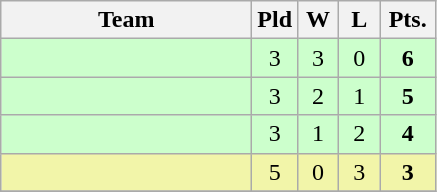<table class=wikitable style="text-align:center">
<tr>
<th width=160>Team</th>
<th width=20>Pld</th>
<th width=20>W</th>
<th width=20>L</th>
<th width=30>Pts.</th>
</tr>
<tr bgcolor=ccffcc>
<td align=left></td>
<td>3</td>
<td>3</td>
<td>0</td>
<td><strong>6</strong></td>
</tr>
<tr bgcolor=ccffcc>
<td align=left></td>
<td>3</td>
<td>2</td>
<td>1</td>
<td><strong>5</strong></td>
</tr>
<tr bgcolor=ccffcc>
<td align=left></td>
<td>3</td>
<td>1</td>
<td>2</td>
<td><strong>4</strong></td>
</tr>
<tr bgcolor=f2f5a9>
<td align=left></td>
<td>5</td>
<td>0</td>
<td>3</td>
<td><strong>3</strong></td>
</tr>
<tr bgcolor=>
</tr>
</table>
